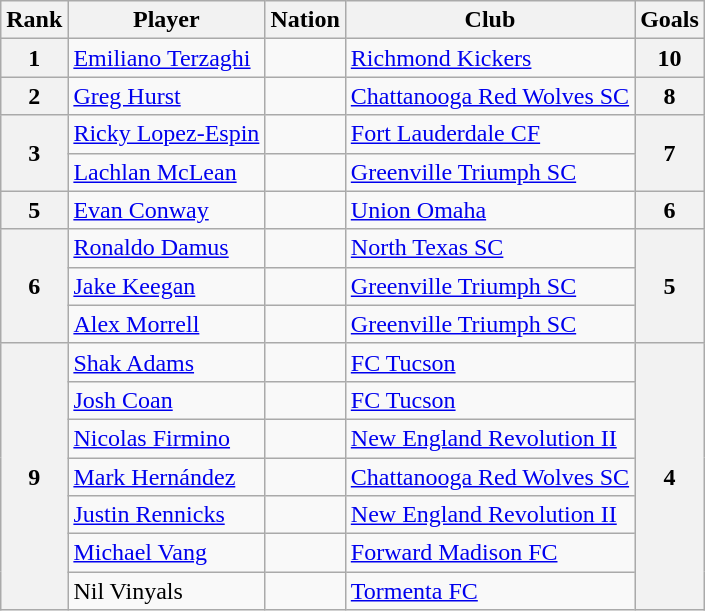<table class="wikitable">
<tr>
<th>Rank</th>
<th>Player</th>
<th>Nation</th>
<th>Club</th>
<th>Goals</th>
</tr>
<tr>
<th>1</th>
<td><a href='#'>Emiliano Terzaghi</a></td>
<td></td>
<td><a href='#'>Richmond Kickers</a></td>
<th>10</th>
</tr>
<tr>
<th>2</th>
<td><a href='#'>Greg Hurst</a></td>
<td></td>
<td><a href='#'>Chattanooga Red Wolves SC</a></td>
<th>8</th>
</tr>
<tr>
<th rowspan=2>3</th>
<td><a href='#'>Ricky Lopez-Espin</a></td>
<td></td>
<td><a href='#'>Fort Lauderdale CF</a></td>
<th rowspan=2>7</th>
</tr>
<tr>
<td><a href='#'>Lachlan McLean</a></td>
<td></td>
<td><a href='#'>Greenville Triumph SC</a></td>
</tr>
<tr>
<th>5</th>
<td><a href='#'>Evan Conway</a></td>
<td></td>
<td><a href='#'>Union Omaha</a></td>
<th>6</th>
</tr>
<tr>
<th rowspan=3>6</th>
<td><a href='#'>Ronaldo Damus</a></td>
<td></td>
<td><a href='#'>North Texas SC</a></td>
<th rowspan=3>5</th>
</tr>
<tr>
<td><a href='#'>Jake Keegan</a></td>
<td></td>
<td><a href='#'>Greenville Triumph SC</a></td>
</tr>
<tr>
<td><a href='#'>Alex Morrell</a></td>
<td></td>
<td><a href='#'>Greenville Triumph SC</a></td>
</tr>
<tr>
<th rowspan=7>9</th>
<td><a href='#'>Shak Adams</a></td>
<td></td>
<td><a href='#'>FC Tucson</a></td>
<th rowspan=7>4</th>
</tr>
<tr>
<td><a href='#'>Josh Coan</a></td>
<td></td>
<td><a href='#'>FC Tucson</a></td>
</tr>
<tr>
<td><a href='#'>Nicolas Firmino</a></td>
<td></td>
<td><a href='#'>New England Revolution II</a></td>
</tr>
<tr>
<td><a href='#'>Mark Hernández</a></td>
<td></td>
<td><a href='#'>Chattanooga Red Wolves SC</a></td>
</tr>
<tr>
<td><a href='#'>Justin Rennicks</a></td>
<td></td>
<td><a href='#'>New England Revolution II</a></td>
</tr>
<tr>
<td><a href='#'>Michael Vang</a></td>
<td></td>
<td><a href='#'>Forward Madison FC</a></td>
</tr>
<tr>
<td>Nil Vinyals</td>
<td></td>
<td><a href='#'>Tormenta FC</a></td>
</tr>
</table>
